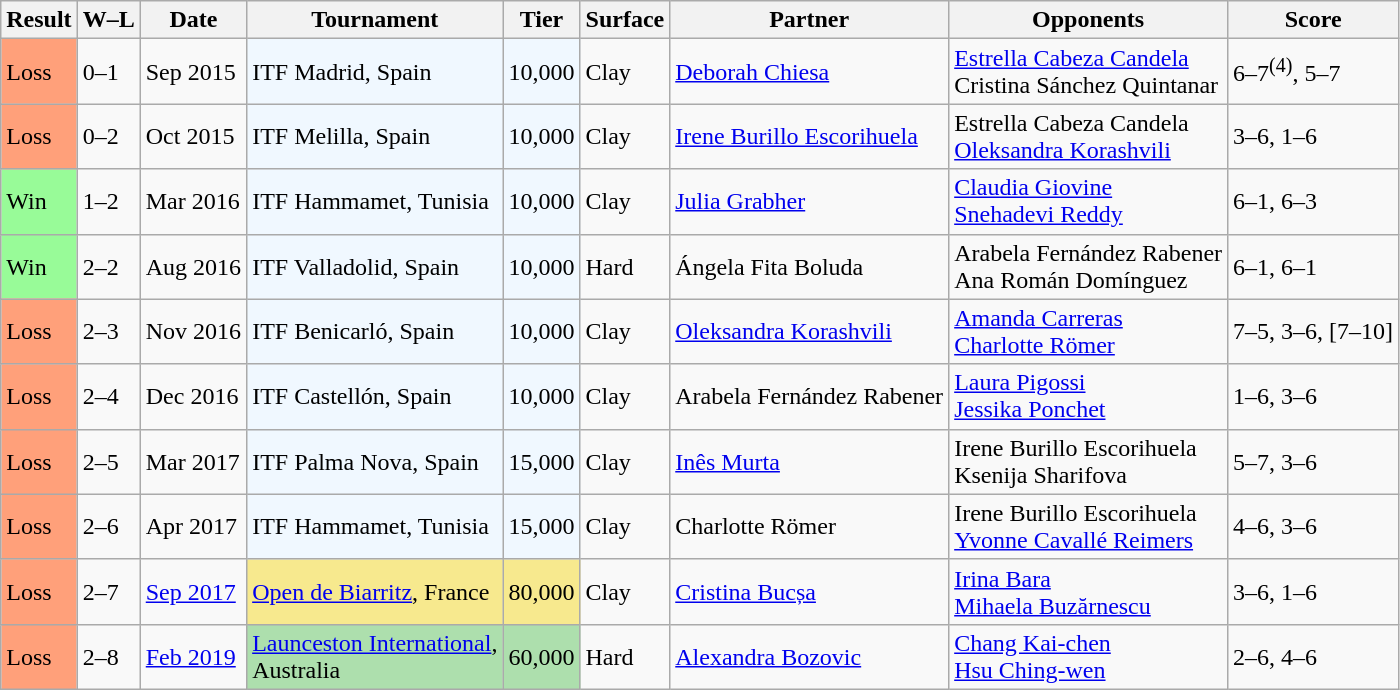<table class="sortable wikitable">
<tr>
<th>Result</th>
<th class="unsortable">W–L</th>
<th>Date</th>
<th>Tournament</th>
<th>Tier</th>
<th>Surface</th>
<th>Partner</th>
<th>Opponents</th>
<th class="unsortable">Score</th>
</tr>
<tr>
<td style="background:#ffa07a;">Loss</td>
<td>0–1</td>
<td>Sep 2015</td>
<td style="background:#f0f8ff;">ITF Madrid, Spain</td>
<td style="background:#f0f8ff;">10,000</td>
<td>Clay</td>
<td> <a href='#'>Deborah Chiesa</a></td>
<td> <a href='#'>Estrella Cabeza Candela</a> <br>  Cristina Sánchez Quintanar</td>
<td>6–7<sup>(4)</sup>, 5–7</td>
</tr>
<tr>
<td style="background:#ffa07a;">Loss</td>
<td>0–2</td>
<td>Oct 2015</td>
<td style="background:#f0f8ff;">ITF Melilla, Spain</td>
<td style="background:#f0f8ff;">10,000</td>
<td>Clay</td>
<td> <a href='#'>Irene Burillo Escorihuela</a></td>
<td> Estrella Cabeza Candela <br>  <a href='#'>Oleksandra Korashvili</a></td>
<td>3–6, 1–6</td>
</tr>
<tr>
<td style="background:#98fb98;">Win</td>
<td>1–2</td>
<td>Mar 2016</td>
<td style="background:#f0f8ff;">ITF Hammamet, Tunisia</td>
<td style="background:#f0f8ff;">10,000</td>
<td>Clay</td>
<td> <a href='#'>Julia Grabher</a></td>
<td> <a href='#'>Claudia Giovine</a> <br>  <a href='#'>Snehadevi Reddy</a></td>
<td>6–1, 6–3</td>
</tr>
<tr>
<td style="background:#98fb98;">Win</td>
<td>2–2</td>
<td>Aug 2016</td>
<td style="background:#f0f8ff;">ITF Valladolid, Spain</td>
<td style="background:#f0f8ff;">10,000</td>
<td>Hard</td>
<td> Ángela Fita Boluda</td>
<td> Arabela Fernández Rabener <br>  Ana Román Domínguez</td>
<td>6–1, 6–1</td>
</tr>
<tr>
<td style="background:#ffa07a;">Loss</td>
<td>2–3</td>
<td>Nov 2016</td>
<td style="background:#f0f8ff;">ITF Benicarló, Spain</td>
<td style="background:#f0f8ff;">10,000</td>
<td>Clay</td>
<td> <a href='#'>Oleksandra Korashvili</a></td>
<td> <a href='#'>Amanda Carreras</a> <br>  <a href='#'>Charlotte Römer</a></td>
<td>7–5, 3–6, [7–10]</td>
</tr>
<tr>
<td style="background:#ffa07a;">Loss</td>
<td>2–4</td>
<td>Dec 2016</td>
<td style="background:#f0f8ff;">ITF Castellón, Spain</td>
<td style="background:#f0f8ff;">10,000</td>
<td>Clay</td>
<td> Arabela Fernández Rabener</td>
<td> <a href='#'>Laura Pigossi</a> <br>  <a href='#'>Jessika Ponchet</a></td>
<td>1–6, 3–6</td>
</tr>
<tr>
<td style="background:#ffa07a;">Loss</td>
<td>2–5</td>
<td>Mar 2017</td>
<td style="background:#f0f8ff;">ITF Palma Nova, Spain</td>
<td style="background:#f0f8ff;">15,000</td>
<td>Clay</td>
<td> <a href='#'>Inês Murta</a></td>
<td> Irene Burillo Escorihuela <br>  Ksenija Sharifova</td>
<td>5–7, 3–6</td>
</tr>
<tr>
<td style="background:#ffa07a;">Loss</td>
<td>2–6</td>
<td>Apr 2017</td>
<td style="background:#f0f8ff;">ITF Hammamet, Tunisia</td>
<td style="background:#f0f8ff;">15,000</td>
<td>Clay</td>
<td> Charlotte Römer</td>
<td> Irene Burillo Escorihuela <br>  <a href='#'>Yvonne Cavallé Reimers</a></td>
<td>4–6, 3–6</td>
</tr>
<tr>
<td style="background:#ffa07a;">Loss</td>
<td>2–7</td>
<td><a href='#'>Sep 2017</a></td>
<td style="background:#f7e98e;"><a href='#'>Open de Biarritz</a>, France</td>
<td style="background:#f7e98e;">80,000</td>
<td>Clay</td>
<td> <a href='#'>Cristina Bucșa</a></td>
<td> <a href='#'>Irina Bara</a> <br>  <a href='#'>Mihaela Buzărnescu</a></td>
<td>3–6, 1–6</td>
</tr>
<tr>
<td style="background:#ffa07a;">Loss</td>
<td>2–8</td>
<td><a href='#'>Feb 2019</a></td>
<td style="background:#addfad;"><a href='#'>Launceston International</a>,<br>Australia</td>
<td style="background:#addfad;">60,000</td>
<td>Hard</td>
<td> <a href='#'>Alexandra Bozovic</a></td>
<td> <a href='#'>Chang Kai-chen</a> <br>  <a href='#'>Hsu Ching-wen</a></td>
<td>2–6, 4–6</td>
</tr>
</table>
